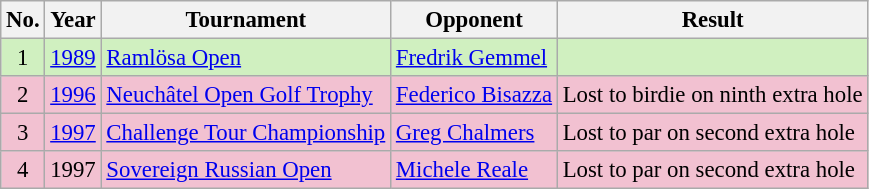<table class="wikitable" style="font-size:95%;">
<tr>
<th>No.</th>
<th>Year</th>
<th>Tournament</th>
<th>Opponent</th>
<th>Result</th>
</tr>
<tr style="background:#D0F0C0;">
<td align=center>1</td>
<td><a href='#'>1989</a></td>
<td><a href='#'>Ramlösa Open</a></td>
<td> <a href='#'>Fredrik Gemmel</a></td>
<td></td>
</tr>
<tr style="background:#F2C1D1;">
<td align=center>2</td>
<td><a href='#'>1996</a></td>
<td><a href='#'>Neuchâtel Open Golf Trophy</a></td>
<td> <a href='#'>Federico Bisazza</a></td>
<td>Lost to birdie on ninth extra hole</td>
</tr>
<tr style="background:#F2C1D1;">
<td align=center>3</td>
<td><a href='#'>1997</a></td>
<td><a href='#'>Challenge Tour Championship</a></td>
<td> <a href='#'>Greg Chalmers</a></td>
<td>Lost to par on second extra hole</td>
</tr>
<tr style="background:#F2C1D1;">
<td align=center>4</td>
<td>1997</td>
<td><a href='#'>Sovereign Russian Open</a></td>
<td> <a href='#'>Michele Reale</a></td>
<td>Lost to par on second extra hole</td>
</tr>
</table>
